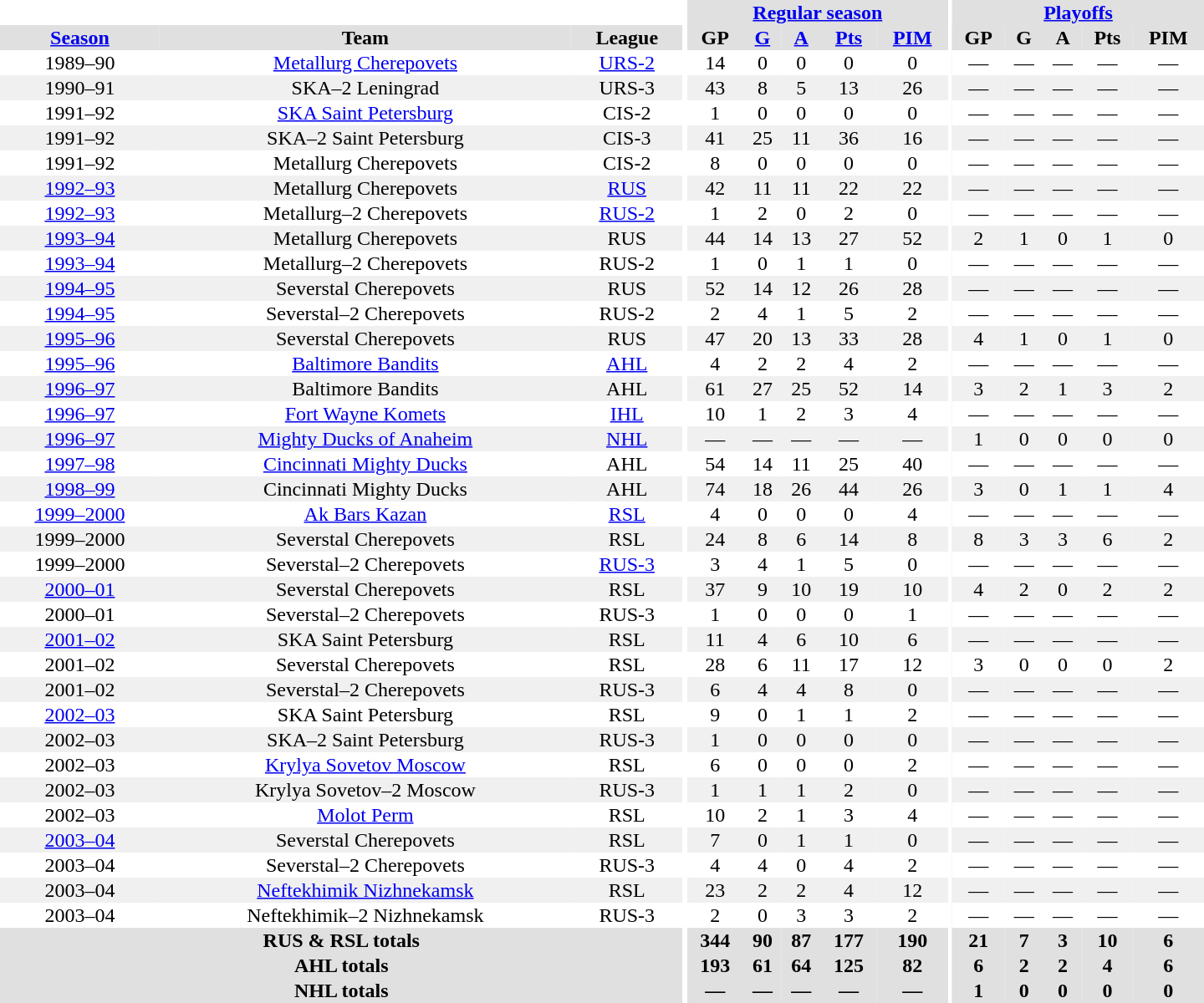<table border="0" cellpadding="1" cellspacing="0" style="text-align:center; width:60em">
<tr bgcolor="#e0e0e0">
<th colspan="3" bgcolor="#ffffff"></th>
<th rowspan="100" bgcolor="#ffffff"></th>
<th colspan="5"><a href='#'>Regular season</a></th>
<th rowspan="100" bgcolor="#ffffff"></th>
<th colspan="5"><a href='#'>Playoffs</a></th>
</tr>
<tr bgcolor="#e0e0e0">
<th><a href='#'>Season</a></th>
<th>Team</th>
<th>League</th>
<th>GP</th>
<th><a href='#'>G</a></th>
<th><a href='#'>A</a></th>
<th><a href='#'>Pts</a></th>
<th><a href='#'>PIM</a></th>
<th>GP</th>
<th>G</th>
<th>A</th>
<th>Pts</th>
<th>PIM</th>
</tr>
<tr>
<td>1989–90</td>
<td><a href='#'>Metallurg Cherepovets</a></td>
<td><a href='#'>URS-2</a></td>
<td>14</td>
<td>0</td>
<td>0</td>
<td>0</td>
<td>0</td>
<td>—</td>
<td>—</td>
<td>—</td>
<td>—</td>
<td>—</td>
</tr>
<tr bgcolor="#f0f0f0">
<td>1990–91</td>
<td>SKA–2 Leningrad</td>
<td>URS-3</td>
<td>43</td>
<td>8</td>
<td>5</td>
<td>13</td>
<td>26</td>
<td>—</td>
<td>—</td>
<td>—</td>
<td>—</td>
<td>—</td>
</tr>
<tr>
<td>1991–92</td>
<td><a href='#'>SKA Saint Petersburg</a></td>
<td>CIS-2</td>
<td>1</td>
<td>0</td>
<td>0</td>
<td>0</td>
<td>0</td>
<td>—</td>
<td>—</td>
<td>—</td>
<td>—</td>
<td>—</td>
</tr>
<tr bgcolor="#f0f0f0">
<td>1991–92</td>
<td>SKA–2 Saint Petersburg</td>
<td>CIS-3</td>
<td>41</td>
<td>25</td>
<td>11</td>
<td>36</td>
<td>16</td>
<td>—</td>
<td>—</td>
<td>—</td>
<td>—</td>
<td>—</td>
</tr>
<tr>
<td>1991–92</td>
<td>Metallurg Cherepovets</td>
<td>CIS-2</td>
<td>8</td>
<td>0</td>
<td>0</td>
<td>0</td>
<td>0</td>
<td>—</td>
<td>—</td>
<td>—</td>
<td>—</td>
<td>—</td>
</tr>
<tr bgcolor="#f0f0f0">
<td><a href='#'>1992–93</a></td>
<td>Metallurg Cherepovets</td>
<td><a href='#'>RUS</a></td>
<td>42</td>
<td>11</td>
<td>11</td>
<td>22</td>
<td>22</td>
<td>—</td>
<td>—</td>
<td>—</td>
<td>—</td>
<td>—</td>
</tr>
<tr>
<td><a href='#'>1992–93</a></td>
<td>Metallurg–2 Cherepovets</td>
<td><a href='#'>RUS-2</a></td>
<td>1</td>
<td>2</td>
<td>0</td>
<td>2</td>
<td>0</td>
<td>—</td>
<td>—</td>
<td>—</td>
<td>—</td>
<td>—</td>
</tr>
<tr bgcolor="#f0f0f0">
<td><a href='#'>1993–94</a></td>
<td>Metallurg Cherepovets</td>
<td>RUS</td>
<td>44</td>
<td>14</td>
<td>13</td>
<td>27</td>
<td>52</td>
<td>2</td>
<td>1</td>
<td>0</td>
<td>1</td>
<td>0</td>
</tr>
<tr>
<td><a href='#'>1993–94</a></td>
<td>Metallurg–2 Cherepovets</td>
<td>RUS-2</td>
<td>1</td>
<td>0</td>
<td>1</td>
<td>1</td>
<td>0</td>
<td>—</td>
<td>—</td>
<td>—</td>
<td>—</td>
<td>—</td>
</tr>
<tr bgcolor="#f0f0f0">
<td><a href='#'>1994–95</a></td>
<td>Severstal Cherepovets</td>
<td>RUS</td>
<td>52</td>
<td>14</td>
<td>12</td>
<td>26</td>
<td>28</td>
<td>—</td>
<td>—</td>
<td>—</td>
<td>—</td>
<td>—</td>
</tr>
<tr>
<td><a href='#'>1994–95</a></td>
<td>Severstal–2 Cherepovets</td>
<td>RUS-2</td>
<td>2</td>
<td>4</td>
<td>1</td>
<td>5</td>
<td>2</td>
<td>—</td>
<td>—</td>
<td>—</td>
<td>—</td>
<td>—</td>
</tr>
<tr bgcolor="#f0f0f0">
<td><a href='#'>1995–96</a></td>
<td>Severstal Cherepovets</td>
<td>RUS</td>
<td>47</td>
<td>20</td>
<td>13</td>
<td>33</td>
<td>28</td>
<td>4</td>
<td>1</td>
<td>0</td>
<td>1</td>
<td>0</td>
</tr>
<tr>
<td><a href='#'>1995–96</a></td>
<td><a href='#'>Baltimore Bandits</a></td>
<td><a href='#'>AHL</a></td>
<td>4</td>
<td>2</td>
<td>2</td>
<td>4</td>
<td>2</td>
<td>—</td>
<td>—</td>
<td>—</td>
<td>—</td>
<td>—</td>
</tr>
<tr bgcolor="#f0f0f0">
<td><a href='#'>1996–97</a></td>
<td>Baltimore Bandits</td>
<td>AHL</td>
<td>61</td>
<td>27</td>
<td>25</td>
<td>52</td>
<td>14</td>
<td>3</td>
<td>2</td>
<td>1</td>
<td>3</td>
<td>2</td>
</tr>
<tr>
<td><a href='#'>1996–97</a></td>
<td><a href='#'>Fort Wayne Komets</a></td>
<td><a href='#'>IHL</a></td>
<td>10</td>
<td>1</td>
<td>2</td>
<td>3</td>
<td>4</td>
<td>—</td>
<td>—</td>
<td>—</td>
<td>—</td>
<td>—</td>
</tr>
<tr bgcolor="#f0f0f0">
<td><a href='#'>1996–97</a></td>
<td><a href='#'>Mighty Ducks of Anaheim</a></td>
<td><a href='#'>NHL</a></td>
<td>—</td>
<td>—</td>
<td>—</td>
<td>—</td>
<td>—</td>
<td>1</td>
<td>0</td>
<td>0</td>
<td>0</td>
<td>0</td>
</tr>
<tr>
<td><a href='#'>1997–98</a></td>
<td><a href='#'>Cincinnati Mighty Ducks</a></td>
<td>AHL</td>
<td>54</td>
<td>14</td>
<td>11</td>
<td>25</td>
<td>40</td>
<td>—</td>
<td>—</td>
<td>—</td>
<td>—</td>
<td>—</td>
</tr>
<tr bgcolor="#f0f0f0">
<td><a href='#'>1998–99</a></td>
<td>Cincinnati Mighty Ducks</td>
<td>AHL</td>
<td>74</td>
<td>18</td>
<td>26</td>
<td>44</td>
<td>26</td>
<td>3</td>
<td>0</td>
<td>1</td>
<td>1</td>
<td>4</td>
</tr>
<tr>
<td><a href='#'>1999–2000</a></td>
<td><a href='#'>Ak Bars Kazan</a></td>
<td><a href='#'>RSL</a></td>
<td>4</td>
<td>0</td>
<td>0</td>
<td>0</td>
<td>4</td>
<td>—</td>
<td>—</td>
<td>—</td>
<td>—</td>
<td>—</td>
</tr>
<tr bgcolor="#f0f0f0">
<td>1999–2000</td>
<td>Severstal Cherepovets</td>
<td>RSL</td>
<td>24</td>
<td>8</td>
<td>6</td>
<td>14</td>
<td>8</td>
<td>8</td>
<td>3</td>
<td>3</td>
<td>6</td>
<td>2</td>
</tr>
<tr>
<td>1999–2000</td>
<td>Severstal–2 Cherepovets</td>
<td><a href='#'>RUS-3</a></td>
<td>3</td>
<td>4</td>
<td>1</td>
<td>5</td>
<td>0</td>
<td>—</td>
<td>—</td>
<td>—</td>
<td>—</td>
<td>—</td>
</tr>
<tr bgcolor="#f0f0f0">
<td><a href='#'>2000–01</a></td>
<td>Severstal Cherepovets</td>
<td>RSL</td>
<td>37</td>
<td>9</td>
<td>10</td>
<td>19</td>
<td>10</td>
<td>4</td>
<td>2</td>
<td>0</td>
<td>2</td>
<td>2</td>
</tr>
<tr>
<td>2000–01</td>
<td>Severstal–2 Cherepovets</td>
<td>RUS-3</td>
<td>1</td>
<td>0</td>
<td>0</td>
<td>0</td>
<td>1</td>
<td>—</td>
<td>—</td>
<td>—</td>
<td>—</td>
<td>—</td>
</tr>
<tr bgcolor="#f0f0f0">
<td><a href='#'>2001–02</a></td>
<td>SKA Saint Petersburg</td>
<td>RSL</td>
<td>11</td>
<td>4</td>
<td>6</td>
<td>10</td>
<td>6</td>
<td>—</td>
<td>—</td>
<td>—</td>
<td>—</td>
<td>—</td>
</tr>
<tr>
<td>2001–02</td>
<td>Severstal Cherepovets</td>
<td>RSL</td>
<td>28</td>
<td>6</td>
<td>11</td>
<td>17</td>
<td>12</td>
<td>3</td>
<td>0</td>
<td>0</td>
<td>0</td>
<td>2</td>
</tr>
<tr bgcolor="#f0f0f0">
<td>2001–02</td>
<td>Severstal–2 Cherepovets</td>
<td>RUS-3</td>
<td>6</td>
<td>4</td>
<td>4</td>
<td>8</td>
<td>0</td>
<td>—</td>
<td>—</td>
<td>—</td>
<td>—</td>
<td>—</td>
</tr>
<tr>
<td><a href='#'>2002–03</a></td>
<td>SKA Saint Petersburg</td>
<td>RSL</td>
<td>9</td>
<td>0</td>
<td>1</td>
<td>1</td>
<td>2</td>
<td>—</td>
<td>—</td>
<td>—</td>
<td>—</td>
<td>—</td>
</tr>
<tr bgcolor="#f0f0f0">
<td>2002–03</td>
<td>SKA–2 Saint Petersburg</td>
<td>RUS-3</td>
<td>1</td>
<td>0</td>
<td>0</td>
<td>0</td>
<td>0</td>
<td>—</td>
<td>—</td>
<td>—</td>
<td>—</td>
<td>—</td>
</tr>
<tr>
<td>2002–03</td>
<td><a href='#'>Krylya Sovetov Moscow</a></td>
<td>RSL</td>
<td>6</td>
<td>0</td>
<td>0</td>
<td>0</td>
<td>2</td>
<td>—</td>
<td>—</td>
<td>—</td>
<td>—</td>
<td>—</td>
</tr>
<tr bgcolor="#f0f0f0">
<td>2002–03</td>
<td>Krylya Sovetov–2 Moscow</td>
<td>RUS-3</td>
<td>1</td>
<td>1</td>
<td>1</td>
<td>2</td>
<td>0</td>
<td>—</td>
<td>—</td>
<td>—</td>
<td>—</td>
<td>—</td>
</tr>
<tr>
<td>2002–03</td>
<td><a href='#'>Molot Perm</a></td>
<td>RSL</td>
<td>10</td>
<td>2</td>
<td>1</td>
<td>3</td>
<td>4</td>
<td>—</td>
<td>—</td>
<td>—</td>
<td>—</td>
<td>—</td>
</tr>
<tr bgcolor="#f0f0f0">
<td><a href='#'>2003–04</a></td>
<td>Severstal Cherepovets</td>
<td>RSL</td>
<td>7</td>
<td>0</td>
<td>1</td>
<td>1</td>
<td>0</td>
<td>—</td>
<td>—</td>
<td>—</td>
<td>—</td>
<td>—</td>
</tr>
<tr>
<td>2003–04</td>
<td>Severstal–2 Cherepovets</td>
<td>RUS-3</td>
<td>4</td>
<td>4</td>
<td>0</td>
<td>4</td>
<td>2</td>
<td>—</td>
<td>—</td>
<td>—</td>
<td>—</td>
<td>—</td>
</tr>
<tr bgcolor="#f0f0f0">
<td>2003–04</td>
<td><a href='#'>Neftekhimik Nizhnekamsk</a></td>
<td>RSL</td>
<td>23</td>
<td>2</td>
<td>2</td>
<td>4</td>
<td>12</td>
<td>—</td>
<td>—</td>
<td>—</td>
<td>—</td>
<td>—</td>
</tr>
<tr>
<td>2003–04</td>
<td>Neftekhimik–2 Nizhnekamsk</td>
<td>RUS-3</td>
<td>2</td>
<td>0</td>
<td>3</td>
<td>3</td>
<td>2</td>
<td>—</td>
<td>—</td>
<td>—</td>
<td>—</td>
<td>—</td>
</tr>
<tr bgcolor="#e0e0e0">
<th colspan="3">RUS & RSL totals</th>
<th>344</th>
<th>90</th>
<th>87</th>
<th>177</th>
<th>190</th>
<th>21</th>
<th>7</th>
<th>3</th>
<th>10</th>
<th>6</th>
</tr>
<tr bgcolor="#e0e0e0">
<th colspan="3">AHL totals</th>
<th>193</th>
<th>61</th>
<th>64</th>
<th>125</th>
<th>82</th>
<th>6</th>
<th>2</th>
<th>2</th>
<th>4</th>
<th>6</th>
</tr>
<tr bgcolor="#e0e0e0">
<th colspan="3">NHL totals</th>
<th>—</th>
<th>—</th>
<th>—</th>
<th>—</th>
<th>—</th>
<th>1</th>
<th>0</th>
<th>0</th>
<th>0</th>
<th>0</th>
</tr>
</table>
